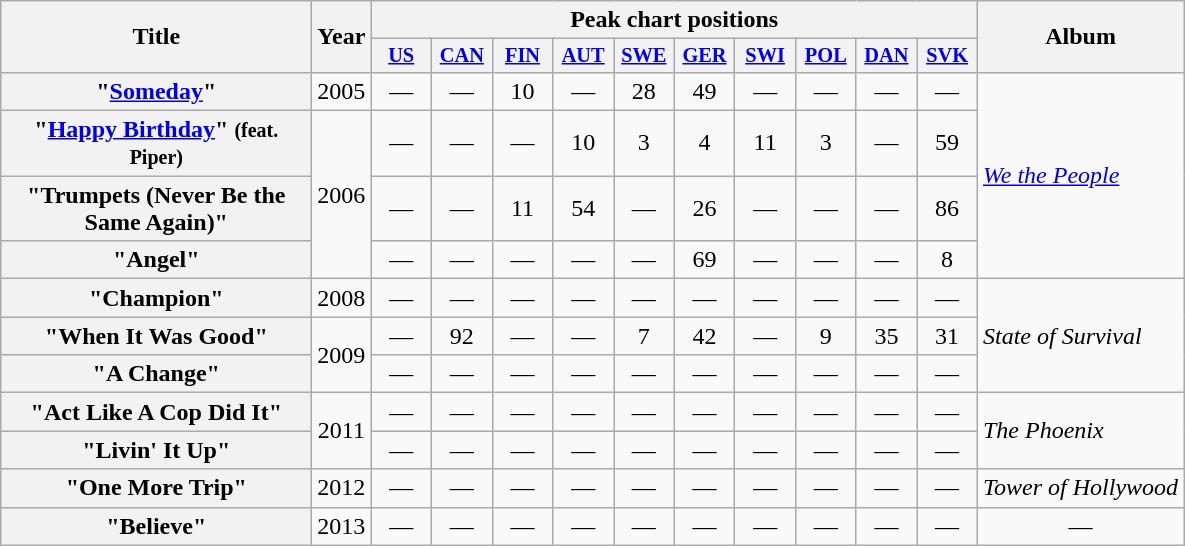<table class="wikitable plainrowheaders" style="text-align:center;">
<tr>
<th scope="col" width="200" rowspan="2">Title</th>
<th scope="col" rowspan="2">Year</th>
<th scope="col" colspan="10">Peak chart positions</th>
<th scope="col" rowspan="2">Album</th>
</tr>
<tr>
<th style="width:2.5em; font-size:85%"><a href='#'>US</a></th>
<th style="width:2.5em; font-size:85%"><a href='#'>CAN</a><br></th>
<th s! style="width:2.5em; font-size:85%"><a href='#'>FIN</a><br></th>
<th style="width:2.5em; font-size:85%"><a href='#'>AUT</a><br></th>
<th style="width:2.5em; font-size:85%"><a href='#'>SWE</a><br></th>
<th style="width:2.5em; font-size:85%"><a href='#'>GER</a><br></th>
<th style="width:2.5em; font-size:85%"><a href='#'>SWI</a><br></th>
<th style="width:2.5em; font-size:85%"><a href='#'>POL</a><br></th>
<th style="width:2.5em; font-size:85%"><a href='#'>DAN</a></th>
<th style="width:2.5em; font-size:85%"><a href='#'>SVK</a><br></th>
</tr>
<tr>
<th scope="row">"<a href='#'>Someday</a>"</th>
<td>2005</td>
<td>—</td>
<td>—</td>
<td>10</td>
<td>—</td>
<td>28</td>
<td>49</td>
<td>—</td>
<td>—</td>
<td>—</td>
<td>—</td>
<td align="left" rowspan="4"><em><a href='#'>We the People</a></em></td>
</tr>
<tr>
<th scope="row">"<a href='#'>Happy Birthday</a>" <small>(feat. Piper)</small></th>
<td rowspan="3">2006</td>
<td>—</td>
<td>—</td>
<td>—</td>
<td>10</td>
<td>3</td>
<td>4</td>
<td>11</td>
<td>3</td>
<td>—</td>
<td>59</td>
</tr>
<tr>
<th scope="row">"Trumpets (Never Be the Same Again)"</th>
<td>—</td>
<td>—</td>
<td>11</td>
<td>54</td>
<td>—</td>
<td>26</td>
<td>—</td>
<td>—</td>
<td>—</td>
<td>86</td>
</tr>
<tr>
<th scope="row">"Angel"</th>
<td>—</td>
<td>—</td>
<td>—</td>
<td>—</td>
<td>—</td>
<td>69</td>
<td>—</td>
<td>—</td>
<td>—</td>
<td>8</td>
</tr>
<tr>
<th scope="row">"Champion"</th>
<td>2008</td>
<td>—</td>
<td>—</td>
<td>—</td>
<td>—</td>
<td>—</td>
<td>—</td>
<td>—</td>
<td>—</td>
<td>—</td>
<td>—</td>
<td align="left" rowspan="3"><em>State of Survival</em></td>
</tr>
<tr>
<th scope="row">"When It Was Good"</th>
<td rowspan="2">2009</td>
<td>—</td>
<td>92</td>
<td>—</td>
<td>—</td>
<td>7</td>
<td>42</td>
<td>—</td>
<td>9</td>
<td>35</td>
<td>31</td>
</tr>
<tr>
<th scope="row">"A Change"</th>
<td>—</td>
<td>—</td>
<td>—</td>
<td>—</td>
<td>—</td>
<td>—</td>
<td>—</td>
<td>—</td>
<td>—</td>
<td>—</td>
</tr>
<tr>
<th scope="row">"Act Like A Cop Did It"</th>
<td rowspan="2">2011</td>
<td>—</td>
<td>—</td>
<td>—</td>
<td>—</td>
<td>—</td>
<td>—</td>
<td>—</td>
<td>—</td>
<td>—</td>
<td>—</td>
<td align="left" rowspan="2"><em>The Phoenix</em></td>
</tr>
<tr>
<th scope="row">"Livin' It Up"</th>
<td>—</td>
<td>—</td>
<td>—</td>
<td>—</td>
<td>—</td>
<td>—</td>
<td>—</td>
<td>—</td>
<td>—</td>
<td>—</td>
</tr>
<tr>
<th scope="row">"One More Trip"</th>
<td>2012</td>
<td>—</td>
<td>—</td>
<td>—</td>
<td>—</td>
<td>—</td>
<td>—</td>
<td>—</td>
<td>—</td>
<td>—</td>
<td>—</td>
<td align="left"><em>Tower of Hollywood</em></td>
</tr>
<tr>
<th scope="row">"Believe"</th>
<td>2013</td>
<td>—</td>
<td>—</td>
<td>—</td>
<td>—</td>
<td>—</td>
<td>—</td>
<td>—</td>
<td>—</td>
<td>—</td>
<td>—</td>
<td>—</td>
</tr>
</table>
